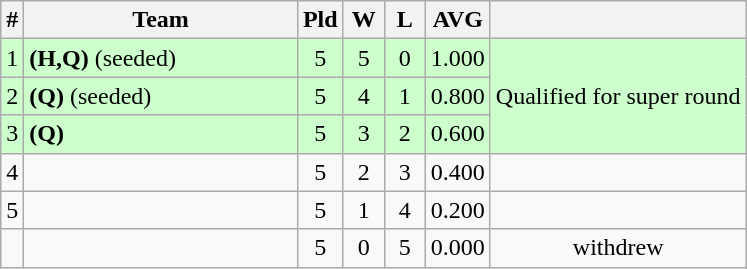<table class="wikitable" style="text-align:center;">
<tr>
<th>#</th>
<th width=175>Team</th>
<th width=20 abbr="Played">Pld</th>
<th width=20 abbr="Won">W</th>
<th width=20 abbr="Lost">L</th>
<th width=30 abbr="Average">AVG</th>
<th></th>
</tr>
<tr style="background:#ccffcc">
<td>1</td>
<td align=left> <strong>(H,Q)</strong> (seeded)</td>
<td>5</td>
<td>5</td>
<td>0</td>
<td>1.000</td>
<td rowspan="3">Qualified for super round</td>
</tr>
<tr style="background:#ccffcc">
<td>2</td>
<td align=left> <strong>(Q)</strong> (seeded)</td>
<td>5</td>
<td>4</td>
<td>1</td>
<td>0.800</td>
</tr>
<tr style="background:#ccffcc">
<td>3</td>
<td align=left> <strong>(Q)</strong></td>
<td>5</td>
<td>3</td>
<td>2</td>
<td>0.600</td>
</tr>
<tr>
<td>4</td>
<td align=left></td>
<td>5</td>
<td>2</td>
<td>3</td>
<td>0.400</td>
<td></td>
</tr>
<tr>
<td>5</td>
<td align=left></td>
<td>5</td>
<td>1</td>
<td>4</td>
<td>0.200</td>
<td></td>
</tr>
<tr>
<td></td>
<td align=left></td>
<td>5</td>
<td>0</td>
<td>5</td>
<td>0.000</td>
<td>withdrew</td>
</tr>
</table>
